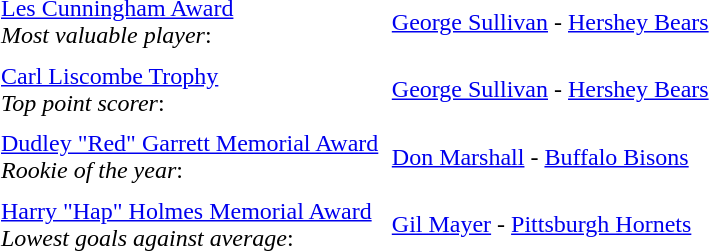<table cellpadding="3" cellspacing="3">
<tr>
<td><a href='#'>Les Cunningham Award</a><br><em>Most valuable player</em>:</td>
<td><a href='#'>George Sullivan</a> - <a href='#'>Hershey Bears</a></td>
</tr>
<tr>
<td><a href='#'>Carl Liscombe Trophy</a><br><em>Top point scorer</em>:</td>
<td><a href='#'>George Sullivan</a> - <a href='#'>Hershey Bears</a></td>
</tr>
<tr>
<td><a href='#'>Dudley "Red" Garrett Memorial Award</a><br><em>Rookie of the year</em>:</td>
<td><a href='#'>Don Marshall</a> - <a href='#'>Buffalo Bisons</a></td>
</tr>
<tr>
<td><a href='#'>Harry "Hap" Holmes Memorial Award</a><br><em>Lowest goals against average</em>:</td>
<td><a href='#'>Gil Mayer</a> - <a href='#'>Pittsburgh Hornets</a></td>
</tr>
</table>
